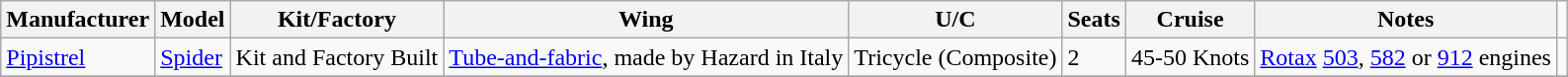<table class="wikitable">
<tr>
<th>Manufacturer</th>
<th>Model</th>
<th>Kit/Factory</th>
<th>Wing</th>
<th>U/C</th>
<th>Seats</th>
<th>Cruise</th>
<th>Notes</th>
</tr>
<tr>
<td><a href='#'>Pipistrel</a></td>
<td><a href='#'>Spider</a></td>
<td>Kit and Factory Built</td>
<td><a href='#'>Tube-and-fabric</a>, made by Hazard in Italy</td>
<td>Tricycle (Composite)</td>
<td>2</td>
<td>45-50 Knots</td>
<td><a href='#'>Rotax</a> <a href='#'>503</a>, <a href='#'>582</a> or <a href='#'>912</a> engines</td>
<td></td>
</tr>
<tr>
</tr>
</table>
